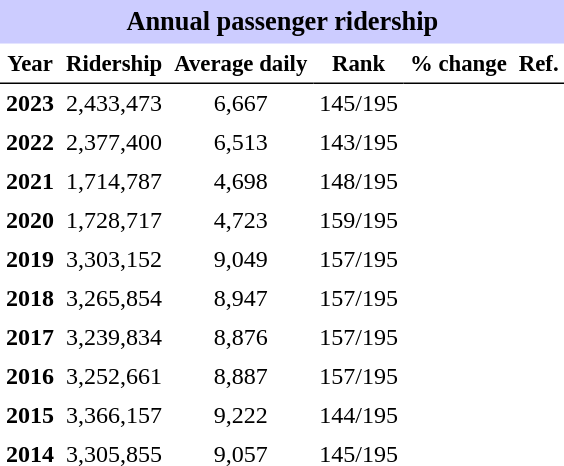<table class="toccolours" cellpadding="4" cellspacing="0" style="text-align:right;">
<tr>
<th colspan="6"  style="background-color:#ccf; background-color:#ccf; font-size:110%; text-align:center;">Annual passenger ridership</th>
</tr>
<tr style="font-size:95%; text-align:center">
<th style="border-bottom:1px solid black">Year</th>
<th style="border-bottom:1px solid black">Ridership</th>
<th style="border-bottom:1px solid black">Average daily</th>
<th style="border-bottom:1px solid black">Rank</th>
<th style="border-bottom:1px solid black">% change</th>
<th style="border-bottom:1px solid black">Ref.</th>
</tr>
<tr style="text-align:center;">
<td><strong>2023</strong></td>
<td>2,433,473</td>
<td>6,667</td>
<td>145/195</td>
<td></td>
<td></td>
</tr>
<tr style="text-align:center;">
<td><strong>2022</strong></td>
<td>2,377,400</td>
<td>6,513</td>
<td>143/195</td>
<td></td>
<td></td>
</tr>
<tr style="text-align:center;">
<td><strong>2021</strong></td>
<td>1,714,787</td>
<td>4,698</td>
<td>148/195</td>
<td></td>
<td></td>
</tr>
<tr style="text-align:center;">
<td><strong>2020</strong></td>
<td>1,728,717</td>
<td>4,723</td>
<td>159/195</td>
<td></td>
<td></td>
</tr>
<tr style="text-align:center;">
<td><strong>2019</strong></td>
<td>3,303,152</td>
<td>9,049</td>
<td>157/195</td>
<td></td>
<td></td>
</tr>
<tr style="text-align:center;">
<td><strong>2018</strong></td>
<td>3,265,854</td>
<td>8,947</td>
<td>157/195</td>
<td></td>
<td></td>
</tr>
<tr style="text-align:center;">
<td><strong>2017</strong></td>
<td>3,239,834</td>
<td>8,876</td>
<td>157/195</td>
<td></td>
<td></td>
</tr>
<tr style="text-align:center;">
<td><strong>2016</strong></td>
<td>3,252,661</td>
<td>8,887</td>
<td>157/195</td>
<td></td>
<td></td>
</tr>
<tr style="text-align:center;">
<td><strong>2015</strong></td>
<td>3,366,157</td>
<td>9,222</td>
<td>144/195</td>
<td></td>
<td></td>
</tr>
<tr style="text-align:center;">
<td><strong>2014</strong></td>
<td>3,305,855</td>
<td>9,057</td>
<td>145/195</td>
<td></td>
<td></td>
</tr>
</table>
